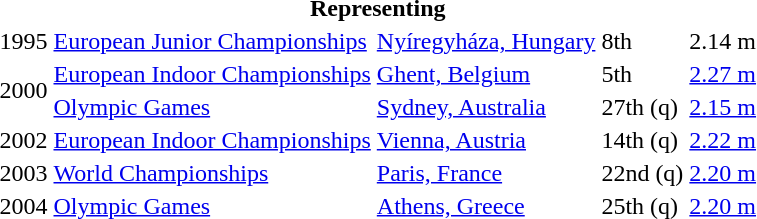<table>
<tr>
<th colspan="5">Representing </th>
</tr>
<tr>
<td>1995</td>
<td><a href='#'>European Junior Championships</a></td>
<td><a href='#'>Nyíregyháza, Hungary</a></td>
<td>8th</td>
<td>2.14 m</td>
</tr>
<tr>
<td rowspan=2>2000</td>
<td><a href='#'>European Indoor Championships</a></td>
<td><a href='#'>Ghent, Belgium</a></td>
<td>5th</td>
<td><a href='#'>2.27 m</a></td>
</tr>
<tr>
<td><a href='#'>Olympic Games</a></td>
<td><a href='#'>Sydney, Australia</a></td>
<td>27th (q)</td>
<td><a href='#'>2.15 m</a></td>
</tr>
<tr>
<td>2002</td>
<td><a href='#'>European Indoor Championships</a></td>
<td><a href='#'>Vienna, Austria</a></td>
<td>14th (q)</td>
<td><a href='#'>2.22 m</a></td>
</tr>
<tr>
<td>2003</td>
<td><a href='#'>World Championships</a></td>
<td><a href='#'>Paris, France</a></td>
<td>22nd (q)</td>
<td><a href='#'>2.20 m</a></td>
</tr>
<tr>
<td>2004</td>
<td><a href='#'>Olympic Games</a></td>
<td><a href='#'>Athens, Greece</a></td>
<td>25th (q)</td>
<td><a href='#'>2.20 m</a></td>
</tr>
</table>
